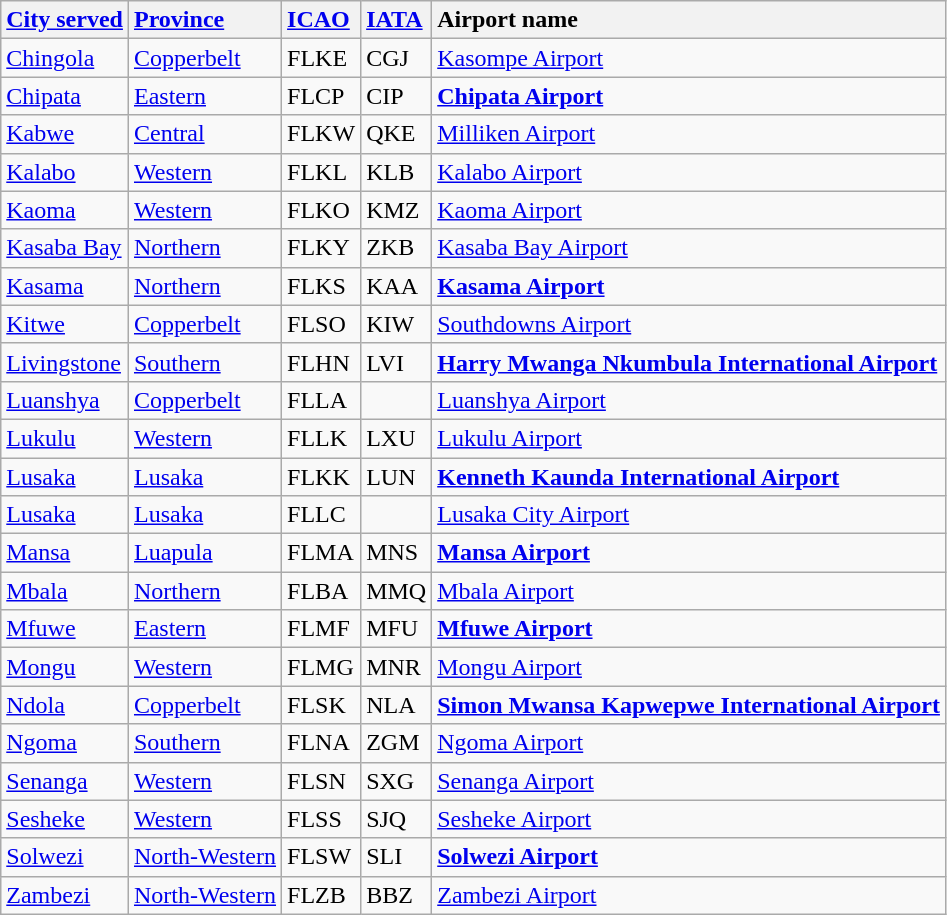<table class="wikitable sortable">
<tr valign=baseline>
<th style="text-align:left; white-space:nowrap;"><a href='#'>City served</a></th>
<th style="text-align:left; white-space:nowrap;"><a href='#'>Province</a></th>
<th style="text-align:left;"><a href='#'>ICAO</a></th>
<th style="text-align:left;"><a href='#'>IATA</a></th>
<th style="text-align:left; white-space:nowrap;">Airport name</th>
</tr>
<tr valign=top>
<td><a href='#'>Chingola</a></td>
<td><a href='#'>Copperbelt</a></td>
<td>FLKE</td>
<td>CGJ</td>
<td><a href='#'>Kasompe Airport</a></td>
</tr>
<tr valign=top>
<td><a href='#'>Chipata</a></td>
<td><a href='#'>Eastern</a></td>
<td>FLCP</td>
<td>CIP</td>
<td><strong><a href='#'>Chipata Airport</a></strong></td>
</tr>
<tr valign=top>
<td><a href='#'>Kabwe</a></td>
<td><a href='#'>Central</a></td>
<td>FLKW</td>
<td>QKE</td>
<td><a href='#'>Milliken Airport</a></td>
</tr>
<tr valign=top>
<td><a href='#'>Kalabo</a></td>
<td><a href='#'>Western</a></td>
<td>FLKL</td>
<td>KLB</td>
<td><a href='#'>Kalabo Airport</a></td>
</tr>
<tr valign=top>
<td><a href='#'>Kaoma</a></td>
<td><a href='#'>Western</a></td>
<td>FLKO</td>
<td>KMZ</td>
<td><a href='#'>Kaoma Airport</a></td>
</tr>
<tr valign=top>
<td><a href='#'>Kasaba Bay</a></td>
<td><a href='#'>Northern</a></td>
<td>FLKY</td>
<td>ZKB</td>
<td><a href='#'>Kasaba Bay Airport</a></td>
</tr>
<tr valign=top>
<td><a href='#'>Kasama</a></td>
<td><a href='#'>Northern</a></td>
<td>FLKS</td>
<td>KAA</td>
<td><strong><a href='#'>Kasama Airport</a></strong></td>
</tr>
<tr valign=top>
<td><a href='#'>Kitwe</a></td>
<td><a href='#'>Copperbelt</a></td>
<td>FLSO</td>
<td>KIW</td>
<td><a href='#'>Southdowns Airport</a></td>
</tr>
<tr valign=top>
<td><a href='#'>Livingstone</a></td>
<td><a href='#'>Southern</a></td>
<td>FLHN</td>
<td>LVI</td>
<td><strong><a href='#'>Harry Mwanga Nkumbula International Airport</a></strong></td>
</tr>
<tr valign=top>
<td><a href='#'>Luanshya</a></td>
<td><a href='#'>Copperbelt</a></td>
<td>FLLA</td>
<td></td>
<td><a href='#'>Luanshya Airport</a></td>
</tr>
<tr valign=top>
<td><a href='#'>Lukulu</a></td>
<td><a href='#'>Western</a></td>
<td>FLLK</td>
<td>LXU</td>
<td><a href='#'>Lukulu Airport</a></td>
</tr>
<tr valign=top>
<td><a href='#'>Lusaka</a></td>
<td><a href='#'>Lusaka</a></td>
<td>FLKK</td>
<td>LUN</td>
<td><strong><a href='#'>Kenneth Kaunda International Airport</a></strong></td>
</tr>
<tr valign=top>
<td><a href='#'>Lusaka</a></td>
<td><a href='#'>Lusaka</a></td>
<td>FLLC</td>
<td></td>
<td><a href='#'>Lusaka City Airport</a></td>
</tr>
<tr valign=top>
<td><a href='#'>Mansa</a></td>
<td><a href='#'>Luapula</a></td>
<td>FLMA</td>
<td>MNS</td>
<td><strong><a href='#'>Mansa Airport</a></strong></td>
</tr>
<tr valign=top>
<td><a href='#'>Mbala</a></td>
<td><a href='#'>Northern</a></td>
<td>FLBA</td>
<td>MMQ</td>
<td><a href='#'>Mbala Airport</a></td>
</tr>
<tr valign=top>
<td><a href='#'>Mfuwe</a></td>
<td><a href='#'>Eastern</a></td>
<td>FLMF</td>
<td>MFU</td>
<td><strong><a href='#'>Mfuwe Airport</a></strong></td>
</tr>
<tr valign=top>
<td><a href='#'>Mongu</a></td>
<td><a href='#'>Western</a></td>
<td>FLMG</td>
<td>MNR</td>
<td><a href='#'>Mongu Airport</a></td>
</tr>
<tr valign=top>
<td><a href='#'>Ndola</a></td>
<td><a href='#'>Copperbelt</a></td>
<td>FLSK</td>
<td>NLA</td>
<td><strong><a href='#'>Simon Mwansa Kapwepwe International Airport</a></strong></td>
</tr>
<tr valign=top>
<td><a href='#'>Ngoma</a></td>
<td><a href='#'>Southern</a></td>
<td>FLNA</td>
<td>ZGM</td>
<td><a href='#'>Ngoma Airport</a></td>
</tr>
<tr valign=top>
<td><a href='#'>Senanga</a></td>
<td><a href='#'>Western</a></td>
<td>FLSN</td>
<td>SXG</td>
<td><a href='#'>Senanga Airport</a></td>
</tr>
<tr valign=top>
<td><a href='#'>Sesheke</a></td>
<td><a href='#'>Western</a></td>
<td>FLSS</td>
<td>SJQ</td>
<td><a href='#'>Sesheke Airport</a></td>
</tr>
<tr valign=top>
<td><a href='#'>Solwezi</a></td>
<td><a href='#'>North-Western</a></td>
<td>FLSW</td>
<td>SLI</td>
<td><strong><a href='#'>Solwezi Airport</a></strong></td>
</tr>
<tr valign=top>
<td><a href='#'>Zambezi</a></td>
<td><a href='#'>North-Western</a></td>
<td>FLZB</td>
<td>BBZ</td>
<td><a href='#'>Zambezi Airport</a></td>
</tr>
</table>
